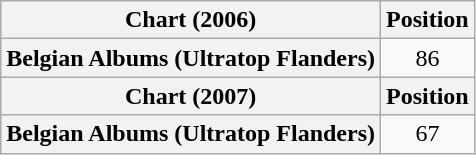<table class="wikitable plainrowheaders" style="text-align:center">
<tr>
<th scope="col">Chart (2006)</th>
<th scope="col">Position</th>
</tr>
<tr>
<th scope="row">Belgian Albums (Ultratop Flanders)</th>
<td>86</td>
</tr>
<tr>
<th scope="col">Chart (2007)</th>
<th scope="col">Position</th>
</tr>
<tr>
<th scope="row">Belgian Albums (Ultratop Flanders)</th>
<td>67</td>
</tr>
</table>
